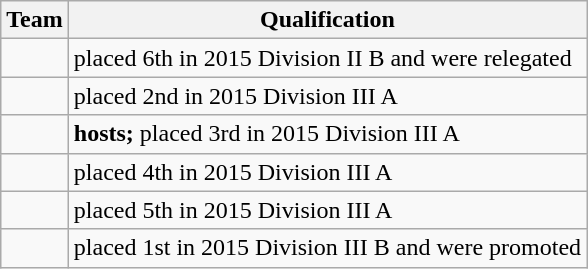<table class="wikitable">
<tr>
<th>Team</th>
<th>Qualification</th>
</tr>
<tr>
<td></td>
<td>placed 6th in 2015 Division II B and were relegated</td>
</tr>
<tr>
<td></td>
<td>placed 2nd in 2015 Division III A</td>
</tr>
<tr>
<td></td>
<td><strong>hosts;</strong> placed 3rd in 2015 Division III A</td>
</tr>
<tr>
<td></td>
<td>placed 4th in 2015 Division III A</td>
</tr>
<tr>
<td></td>
<td>placed 5th in 2015 Division III A</td>
</tr>
<tr>
<td></td>
<td>placed 1st in 2015 Division III B and were promoted</td>
</tr>
</table>
